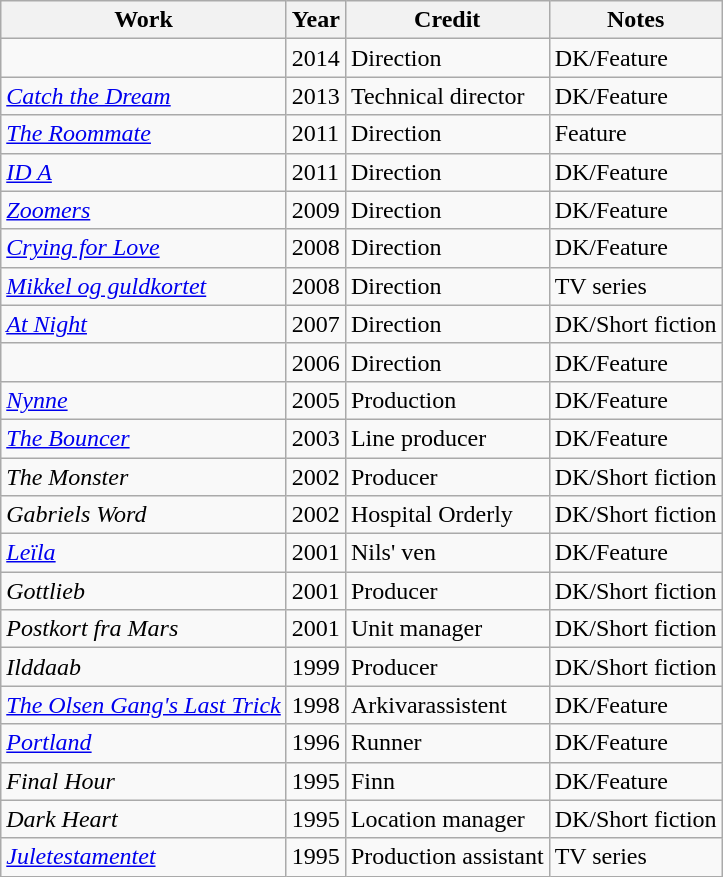<table class="wikitable sortable">
<tr>
<th scope="col">Work</th>
<th scope="col">Year</th>
<th scope="col">Credit</th>
<th scope="col" class="unsortable">Notes</th>
</tr>
<tr>
<td><em></em></td>
<td>2014</td>
<td>Direction</td>
<td>DK/Feature</td>
</tr>
<tr>
<td><em><a href='#'>Catch the Dream</a></em></td>
<td>2013</td>
<td>Technical director</td>
<td>DK/Feature</td>
</tr>
<tr>
<td><em><a href='#'>The Roommate</a></em></td>
<td>2011</td>
<td>Direction</td>
<td>Feature</td>
</tr>
<tr>
<td><em><a href='#'>ID A</a></em></td>
<td>2011</td>
<td>Direction</td>
<td>DK/Feature</td>
</tr>
<tr>
<td><em><a href='#'>Zoomers</a></em></td>
<td>2009</td>
<td>Direction</td>
<td>DK/Feature</td>
</tr>
<tr>
<td><em><a href='#'>Crying for Love</a></em></td>
<td>2008</td>
<td>Direction</td>
<td>DK/Feature</td>
</tr>
<tr>
<td><em><a href='#'>Mikkel og guldkortet</a></em></td>
<td>2008</td>
<td>Direction</td>
<td>TV series</td>
</tr>
<tr>
<td><em><a href='#'>At Night</a></em></td>
<td>2007</td>
<td>Direction</td>
<td>DK/Short fiction</td>
</tr>
<tr>
<td><em></em></td>
<td>2006</td>
<td>Direction</td>
<td>DK/Feature</td>
</tr>
<tr>
<td><em><a href='#'>Nynne</a></em></td>
<td>2005</td>
<td>Production</td>
<td>DK/Feature</td>
</tr>
<tr>
<td><em><a href='#'>The Bouncer</a></em></td>
<td>2003</td>
<td>Line producer</td>
<td>DK/Feature</td>
</tr>
<tr>
<td><em>The Monster</em></td>
<td>2002</td>
<td>Producer</td>
<td>DK/Short fiction</td>
</tr>
<tr>
<td><em>Gabriels Word</em></td>
<td>2002</td>
<td>Hospital Orderly</td>
<td>DK/Short fiction</td>
</tr>
<tr>
<td><em><a href='#'>Leïla</a></em></td>
<td>2001</td>
<td>Nils' ven</td>
<td>DK/Feature</td>
</tr>
<tr>
<td><em>Gottlieb</em></td>
<td>2001</td>
<td>Producer</td>
<td>DK/Short fiction</td>
</tr>
<tr>
<td><em>Postkort fra Mars</em></td>
<td>2001</td>
<td>Unit manager</td>
<td>DK/Short fiction</td>
</tr>
<tr>
<td><em>Ilddaab</em></td>
<td>1999</td>
<td>Producer</td>
<td>DK/Short fiction</td>
</tr>
<tr>
<td><em><a href='#'>The Olsen Gang's Last Trick</a></em></td>
<td>1998</td>
<td>Arkivarassistent</td>
<td>DK/Feature</td>
</tr>
<tr>
<td><em><a href='#'>Portland</a></em></td>
<td>1996</td>
<td>Runner</td>
<td>DK/Feature</td>
</tr>
<tr>
<td><em>Final Hour</em></td>
<td>1995</td>
<td>Finn</td>
<td>DK/Feature</td>
</tr>
<tr>
<td><em>Dark Heart</em></td>
<td>1995</td>
<td>Location manager</td>
<td>DK/Short fiction</td>
</tr>
<tr>
<td><em><a href='#'>Juletestamentet</a></em></td>
<td>1995</td>
<td>Production assistant</td>
<td>TV series</td>
</tr>
</table>
